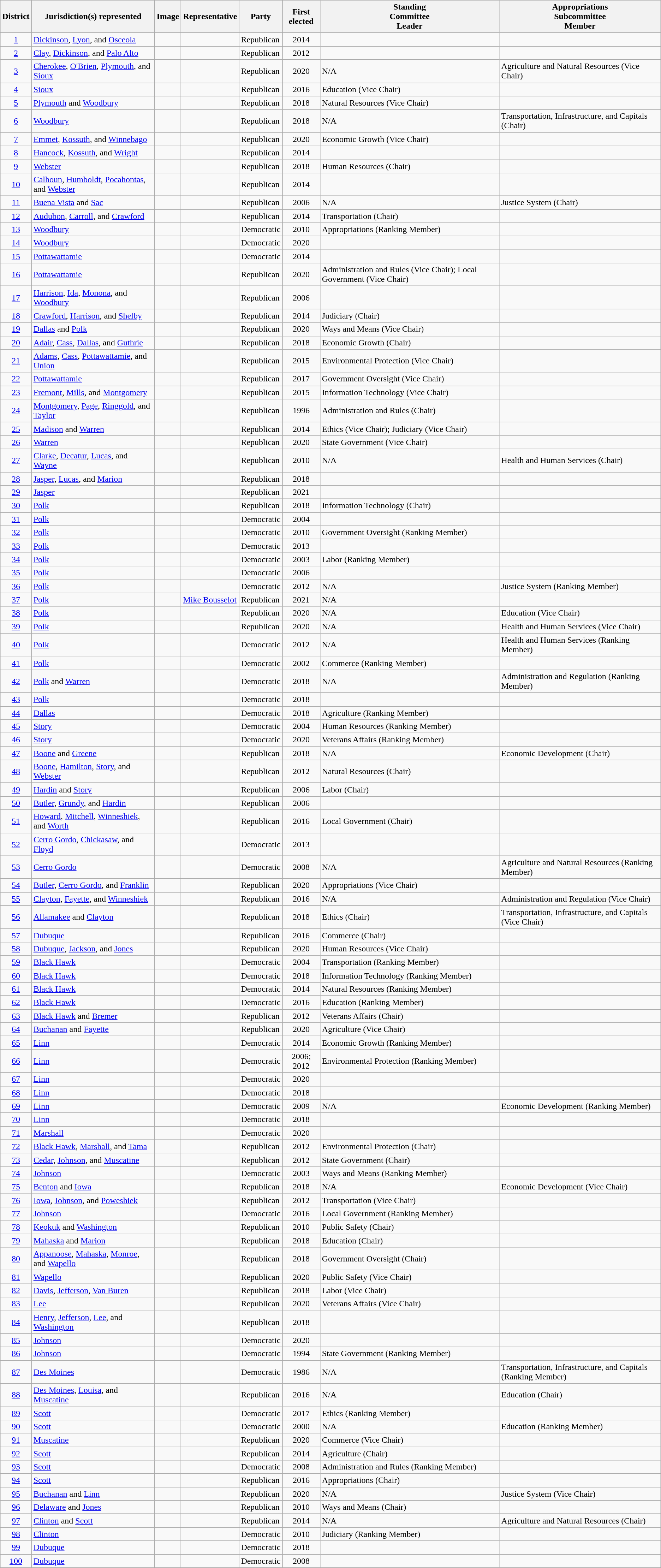<table class="sortable wikitable">
<tr>
<th>District<br></th>
<th>Jurisdiction(s) represented<br></th>
<th class="unsortable">Image<br></th>
<th>Representative<br></th>
<th>Party<br></th>
<th>First<br>elected<br></th>
<th>Standing<br>Committee<br>Leader<br></th>
<th>Appropriations<br>Subcommittee<br>Member<br></th>
</tr>
<tr>
<td align="center"><a href='#'>1</a></td>
<td><a href='#'>Dickinson</a>, <a href='#'>Lyon</a>, and <a href='#'>Osceola</a></td>
<td align="center"></td>
<td></td>
<td>Republican</td>
<td align="center">2014</td>
<td></td>
<td></td>
</tr>
<tr>
<td align="center"><a href='#'>2</a></td>
<td><a href='#'>Clay</a>, <a href='#'>Dickinson</a>, and <a href='#'>Palo Alto</a></td>
<td align="center"></td>
<td></td>
<td>Republican</td>
<td align="center">2012</td>
<td></td>
<td></td>
</tr>
<tr>
<td align="center"><a href='#'>3</a></td>
<td><a href='#'>Cherokee</a>, <a href='#'>O'Brien</a>, <a href='#'>Plymouth</a>, and <a href='#'>Sioux</a></td>
<td align="center"></td>
<td></td>
<td>Republican</td>
<td align="center">2020</td>
<td>N/A</td>
<td>Agriculture and Natural Resources (Vice Chair)</td>
</tr>
<tr>
<td align="center"><a href='#'>4</a></td>
<td><a href='#'>Sioux</a></td>
<td align="center"></td>
<td></td>
<td>Republican</td>
<td align="center">2016</td>
<td>Education (Vice Chair)</td>
<td></td>
</tr>
<tr>
<td align="center"><a href='#'>5</a></td>
<td><a href='#'>Plymouth</a> and <a href='#'>Woodbury</a></td>
<td align="center"></td>
<td></td>
<td>Republican</td>
<td align="center">2018</td>
<td>Natural Resources (Vice Chair)</td>
<td></td>
</tr>
<tr>
<td align="center"><a href='#'>6</a></td>
<td><a href='#'>Woodbury</a></td>
<td align="center"></td>
<td></td>
<td>Republican</td>
<td align="center">2018</td>
<td>N/A</td>
<td>Transportation, Infrastructure, and Capitals (Chair)</td>
</tr>
<tr>
<td align="center"><a href='#'>7</a></td>
<td><a href='#'>Emmet</a>, <a href='#'>Kossuth</a>, and <a href='#'>Winnebago</a></td>
<td align="center"></td>
<td></td>
<td>Republican</td>
<td align="center">2020</td>
<td>Economic Growth (Vice Chair)</td>
<td></td>
</tr>
<tr>
<td align="center"><a href='#'>8</a></td>
<td><a href='#'>Hancock</a>, <a href='#'>Kossuth</a>, and <a href='#'>Wright</a></td>
<td align="center"></td>
<td></td>
<td>Republican</td>
<td align="center">2014</td>
<td></td>
<td></td>
</tr>
<tr>
<td align="center"><a href='#'>9</a></td>
<td><a href='#'>Webster</a></td>
<td align="center"></td>
<td></td>
<td>Republican</td>
<td align="center">2018</td>
<td>Human Resources (Chair)</td>
<td></td>
</tr>
<tr>
<td align="center"><a href='#'>10</a></td>
<td><a href='#'>Calhoun</a>, <a href='#'>Humboldt</a>, <a href='#'>Pocahontas</a>, and <a href='#'>Webster</a></td>
<td align="center"></td>
<td></td>
<td>Republican</td>
<td align="center">2014</td>
<td></td>
<td></td>
</tr>
<tr>
<td align="center"><a href='#'>11</a></td>
<td><a href='#'>Buena Vista</a> and <a href='#'>Sac</a></td>
<td align="center"></td>
<td></td>
<td>Republican</td>
<td align="center">2006</td>
<td>N/A</td>
<td>Justice System (Chair)</td>
</tr>
<tr>
<td align="center"><a href='#'>12</a></td>
<td><a href='#'>Audubon</a>, <a href='#'>Carroll</a>, and <a href='#'>Crawford</a></td>
<td align="center"></td>
<td></td>
<td>Republican</td>
<td align="center">2014</td>
<td>Transportation (Chair)</td>
<td></td>
</tr>
<tr>
<td align="center"><a href='#'>13</a></td>
<td><a href='#'>Woodbury</a></td>
<td align="center"></td>
<td></td>
<td>Democratic</td>
<td align="center">2010</td>
<td>Appropriations (Ranking Member)</td>
<td></td>
</tr>
<tr>
<td align="center"><a href='#'>14</a></td>
<td><a href='#'>Woodbury</a></td>
<td align="center"></td>
<td></td>
<td>Democratic</td>
<td align="center">2020</td>
<td></td>
<td></td>
</tr>
<tr>
<td align="center"><a href='#'>15</a></td>
<td><a href='#'>Pottawattamie</a></td>
<td align="center"></td>
<td></td>
<td>Democratic</td>
<td align="center">2014</td>
<td></td>
<td></td>
</tr>
<tr>
<td align="center"><a href='#'>16</a></td>
<td><a href='#'>Pottawattamie</a></td>
<td align="center"></td>
<td></td>
<td>Republican</td>
<td align="center">2020</td>
<td>Administration and Rules (Vice Chair); Local Government (Vice Chair)</td>
<td></td>
</tr>
<tr>
<td align="center"><a href='#'>17</a></td>
<td><a href='#'>Harrison</a>, <a href='#'>Ida</a>, <a href='#'>Monona</a>, and <a href='#'>Woodbury</a></td>
<td align="center"></td>
<td></td>
<td>Republican</td>
<td align="center">2006</td>
<td></td>
<td></td>
</tr>
<tr>
<td align="center"><a href='#'>18</a></td>
<td><a href='#'>Crawford</a>, <a href='#'>Harrison</a>, and <a href='#'>Shelby</a></td>
<td align="center"></td>
<td></td>
<td>Republican</td>
<td align="center">2014</td>
<td>Judiciary (Chair)</td>
<td></td>
</tr>
<tr>
<td align="center"><a href='#'>19</a></td>
<td><a href='#'>Dallas</a> and <a href='#'>Polk</a></td>
<td align="center"></td>
<td></td>
<td>Republican</td>
<td align="center">2020</td>
<td>Ways and Means (Vice Chair)</td>
<td></td>
</tr>
<tr>
<td align="center"><a href='#'>20</a></td>
<td><a href='#'>Adair</a>, <a href='#'>Cass</a>, <a href='#'>Dallas</a>, and <a href='#'>Guthrie</a></td>
<td align="center"></td>
<td></td>
<td>Republican</td>
<td align="center">2018</td>
<td>Economic Growth (Chair)</td>
<td></td>
</tr>
<tr>
<td align="center"><a href='#'>21</a></td>
<td><a href='#'>Adams</a>, <a href='#'>Cass</a>, <a href='#'>Pottawattamie</a>, and <a href='#'>Union</a></td>
<td align="center"></td>
<td></td>
<td>Republican</td>
<td align="center">2015</td>
<td>Environmental Protection (Vice Chair)</td>
<td></td>
</tr>
<tr>
<td align="center"><a href='#'>22</a></td>
<td><a href='#'>Pottawattamie</a></td>
<td align="center"></td>
<td></td>
<td>Republican</td>
<td align="center">2017</td>
<td>Government Oversight (Vice Chair)</td>
<td></td>
</tr>
<tr>
<td align="center"><a href='#'>23</a></td>
<td><a href='#'>Fremont</a>, <a href='#'>Mills</a>, and <a href='#'>Montgomery</a></td>
<td align="center"></td>
<td></td>
<td>Republican</td>
<td align="center">2015</td>
<td>Information Technology (Vice Chair)</td>
<td></td>
</tr>
<tr>
<td align="center"><a href='#'>24</a></td>
<td><a href='#'>Montgomery</a>, <a href='#'>Page</a>, <a href='#'>Ringgold</a>, and <a href='#'>Taylor</a></td>
<td align="center"></td>
<td></td>
<td>Republican</td>
<td align="center">1996</td>
<td>Administration and Rules (Chair)</td>
<td></td>
</tr>
<tr>
<td align="center"><a href='#'>25</a></td>
<td><a href='#'>Madison</a> and <a href='#'>Warren</a></td>
<td align="center"></td>
<td></td>
<td>Republican</td>
<td align="center">2014</td>
<td>Ethics (Vice Chair); Judiciary (Vice Chair)</td>
<td></td>
</tr>
<tr>
<td align="center"><a href='#'>26</a></td>
<td><a href='#'>Warren</a></td>
<td align="center"></td>
<td></td>
<td>Republican</td>
<td align="center">2020</td>
<td>State Government (Vice Chair)</td>
<td></td>
</tr>
<tr>
<td align="center"><a href='#'>27</a></td>
<td><a href='#'>Clarke</a>, <a href='#'>Decatur</a>, <a href='#'>Lucas</a>, and <a href='#'>Wayne</a></td>
<td align="center"></td>
<td></td>
<td>Republican</td>
<td align="center">2010</td>
<td>N/A</td>
<td>Health and Human Services (Chair)</td>
</tr>
<tr>
<td align="center"><a href='#'>28</a></td>
<td><a href='#'>Jasper</a>, <a href='#'>Lucas</a>, and <a href='#'>Marion</a></td>
<td align="center"></td>
<td></td>
<td>Republican</td>
<td align="center">2018</td>
<td></td>
<td></td>
</tr>
<tr>
<td align="center"><a href='#'>29</a></td>
<td><a href='#'>Jasper</a></td>
<td align="center"></td>
<td></td>
<td>Republican</td>
<td align="center">2021</td>
<td></td>
<td></td>
</tr>
<tr>
<td align="center"><a href='#'>30</a></td>
<td><a href='#'>Polk</a></td>
<td align="center"></td>
<td></td>
<td>Republican</td>
<td align="center">2018</td>
<td>Information Technology (Chair)</td>
<td></td>
</tr>
<tr>
<td align="center"><a href='#'>31</a></td>
<td><a href='#'>Polk</a></td>
<td align="center"></td>
<td></td>
<td>Democratic</td>
<td align="center">2004</td>
<td></td>
<td></td>
</tr>
<tr>
<td align="center"><a href='#'>32</a></td>
<td><a href='#'>Polk</a></td>
<td align="center"></td>
<td></td>
<td>Democratic</td>
<td align="center">2010</td>
<td>Government Oversight (Ranking Member)</td>
<td></td>
</tr>
<tr>
<td align="center"><a href='#'>33</a></td>
<td><a href='#'>Polk</a></td>
<td align="center"></td>
<td></td>
<td>Democratic</td>
<td align="center">2013</td>
<td></td>
<td></td>
</tr>
<tr>
<td align="center"><a href='#'>34</a></td>
<td><a href='#'>Polk</a></td>
<td align="center"></td>
<td></td>
<td>Democratic</td>
<td align="center">2003</td>
<td>Labor (Ranking Member)</td>
<td></td>
</tr>
<tr>
<td align="center"><a href='#'>35</a></td>
<td><a href='#'>Polk</a></td>
<td align="center"></td>
<td></td>
<td>Democratic</td>
<td align="center">2006</td>
<td></td>
<td></td>
</tr>
<tr>
<td align="center"><a href='#'>36</a></td>
<td><a href='#'>Polk</a></td>
<td align="center"></td>
<td></td>
<td>Democratic</td>
<td align="center">2012</td>
<td>N/A</td>
<td>Justice System (Ranking Member)</td>
</tr>
<tr>
<td align="center"><a href='#'>37</a></td>
<td><a href='#'>Polk</a></td>
<td align="center"></td>
<td><a href='#'>Mike Bousselot</a></td>
<td>Republican</td>
<td align="center">2021 </td>
<td>N/A</td>
<td></td>
</tr>
<tr>
<td align="center"><a href='#'>38</a></td>
<td><a href='#'>Polk</a></td>
<td align="center"></td>
<td></td>
<td>Republican</td>
<td align="center">2020</td>
<td>N/A</td>
<td>Education (Vice Chair)</td>
</tr>
<tr>
<td align="center"><a href='#'>39</a></td>
<td><a href='#'>Polk</a></td>
<td align="center"></td>
<td></td>
<td>Republican</td>
<td align="center">2020</td>
<td>N/A</td>
<td>Health and Human Services (Vice Chair)</td>
</tr>
<tr>
<td align="center"><a href='#'>40</a></td>
<td><a href='#'>Polk</a></td>
<td align="center"></td>
<td></td>
<td>Democratic</td>
<td align="center">2012</td>
<td>N/A</td>
<td>Health and Human Services (Ranking Member)</td>
</tr>
<tr>
<td align="center"><a href='#'>41</a></td>
<td><a href='#'>Polk</a></td>
<td align="center"></td>
<td></td>
<td>Democratic</td>
<td align="center">2002</td>
<td>Commerce (Ranking Member)</td>
<td></td>
</tr>
<tr>
<td align="center"><a href='#'>42</a></td>
<td><a href='#'>Polk</a> and <a href='#'>Warren</a></td>
<td align="center"></td>
<td></td>
<td>Democratic</td>
<td align="center">2018</td>
<td>N/A</td>
<td>Administration and Regulation (Ranking Member)</td>
</tr>
<tr>
<td align="center"><a href='#'>43</a></td>
<td><a href='#'>Polk</a></td>
<td align="center"></td>
<td></td>
<td>Democratic</td>
<td align="center">2018</td>
<td></td>
<td></td>
</tr>
<tr>
<td align="center"><a href='#'>44</a></td>
<td><a href='#'>Dallas</a></td>
<td align="center"></td>
<td></td>
<td>Democratic</td>
<td align="center">2018</td>
<td>Agriculture (Ranking Member)</td>
<td></td>
</tr>
<tr>
<td align="center"><a href='#'>45</a></td>
<td><a href='#'>Story</a></td>
<td align="center"></td>
<td></td>
<td>Democratic</td>
<td align="center">2004</td>
<td>Human Resources (Ranking Member)</td>
<td></td>
</tr>
<tr>
<td align="center"><a href='#'>46</a></td>
<td><a href='#'>Story</a></td>
<td align="center"></td>
<td></td>
<td>Democratic</td>
<td align="center">2020</td>
<td>Veterans Affairs (Ranking Member)</td>
<td></td>
</tr>
<tr>
<td align="center"><a href='#'>47</a></td>
<td><a href='#'>Boone</a> and <a href='#'>Greene</a></td>
<td align="center"></td>
<td></td>
<td>Republican</td>
<td align="center">2018</td>
<td>N/A</td>
<td>Economic Development (Chair)</td>
</tr>
<tr>
<td align="center"><a href='#'>48</a></td>
<td><a href='#'>Boone</a>, <a href='#'>Hamilton</a>, <a href='#'>Story</a>, and <a href='#'>Webster</a></td>
<td align="center"></td>
<td></td>
<td>Republican</td>
<td align="center">2012</td>
<td>Natural Resources (Chair)</td>
<td></td>
</tr>
<tr>
<td align="center"><a href='#'>49</a></td>
<td><a href='#'>Hardin</a> and <a href='#'>Story</a></td>
<td align="center"></td>
<td></td>
<td>Republican</td>
<td align="center">2006</td>
<td>Labor (Chair)</td>
<td></td>
</tr>
<tr>
<td align="center"><a href='#'>50</a></td>
<td><a href='#'>Butler</a>, <a href='#'>Grundy</a>, and <a href='#'>Hardin</a></td>
<td align="center"></td>
<td></td>
<td>Republican</td>
<td align="center">2006</td>
<td></td>
<td></td>
</tr>
<tr>
<td align="center"><a href='#'>51</a></td>
<td><a href='#'>Howard</a>, <a href='#'>Mitchell</a>, <a href='#'>Winneshiek</a>, and <a href='#'>Worth</a></td>
<td align="center"></td>
<td></td>
<td>Republican</td>
<td align="center">2016</td>
<td>Local Government (Chair)</td>
<td></td>
</tr>
<tr>
<td align="center"><a href='#'>52</a></td>
<td><a href='#'>Cerro Gordo</a>, <a href='#'>Chickasaw</a>, and <a href='#'>Floyd</a></td>
<td align="center"></td>
<td></td>
<td>Democratic</td>
<td align="center">2013</td>
<td></td>
<td></td>
</tr>
<tr>
<td align="center"><a href='#'>53</a></td>
<td><a href='#'>Cerro Gordo</a></td>
<td align="center"></td>
<td></td>
<td>Democratic</td>
<td align="center">2008</td>
<td>N/A</td>
<td>Agriculture and Natural Resources (Ranking Member)</td>
</tr>
<tr>
<td align="center"><a href='#'>54</a></td>
<td><a href='#'>Butler</a>, <a href='#'>Cerro Gordo</a>, and <a href='#'>Franklin</a></td>
<td align="center"></td>
<td></td>
<td>Republican</td>
<td align="center">2020</td>
<td>Appropriations (Vice Chair)</td>
<td></td>
</tr>
<tr>
<td align="center"><a href='#'>55</a></td>
<td><a href='#'>Clayton</a>, <a href='#'>Fayette</a>, and <a href='#'>Winneshiek</a></td>
<td align="center"></td>
<td></td>
<td>Republican</td>
<td align="center">2016</td>
<td>N/A</td>
<td>Administration and Regulation (Vice Chair)</td>
</tr>
<tr>
<td align="center"><a href='#'>56</a></td>
<td><a href='#'>Allamakee</a> and <a href='#'>Clayton</a></td>
<td align="center"></td>
<td></td>
<td>Republican</td>
<td align="center">2018</td>
<td>Ethics (Chair)</td>
<td>Transportation, Infrastructure, and Capitals (Vice Chair)</td>
</tr>
<tr>
<td align="center"><a href='#'>57</a></td>
<td><a href='#'>Dubuque</a></td>
<td align="center"></td>
<td></td>
<td>Republican</td>
<td align="center">2016</td>
<td>Commerce (Chair)</td>
<td></td>
</tr>
<tr>
<td align="center"><a href='#'>58</a></td>
<td><a href='#'>Dubuque</a>, <a href='#'>Jackson</a>, and <a href='#'>Jones</a></td>
<td align="center"></td>
<td></td>
<td>Republican</td>
<td align="center">2020</td>
<td>Human Resources (Vice Chair)</td>
<td></td>
</tr>
<tr>
<td align="center"><a href='#'>59</a></td>
<td><a href='#'>Black Hawk</a></td>
<td align="center"></td>
<td></td>
<td>Democratic</td>
<td align="center">2004</td>
<td>Transportation (Ranking Member)</td>
<td></td>
</tr>
<tr>
<td align="center"><a href='#'>60</a></td>
<td><a href='#'>Black Hawk</a></td>
<td align="center"></td>
<td></td>
<td>Democratic</td>
<td align="center">2018</td>
<td>Information Technology (Ranking Member)</td>
<td></td>
</tr>
<tr>
<td align="center"><a href='#'>61</a></td>
<td><a href='#'>Black Hawk</a></td>
<td align="center"></td>
<td></td>
<td>Democratic</td>
<td align="center">2014</td>
<td>Natural Resources (Ranking Member)</td>
<td></td>
</tr>
<tr>
<td align="center"><a href='#'>62</a></td>
<td><a href='#'>Black Hawk</a></td>
<td align="center"></td>
<td></td>
<td>Democratic</td>
<td align="center">2016</td>
<td>Education (Ranking Member)</td>
<td></td>
</tr>
<tr>
<td align="center"><a href='#'>63</a></td>
<td><a href='#'>Black Hawk</a> and <a href='#'>Bremer</a></td>
<td align="center"></td>
<td></td>
<td>Republican</td>
<td align="center">2012</td>
<td>Veterans Affairs (Chair)</td>
<td></td>
</tr>
<tr>
<td align="center"><a href='#'>64</a></td>
<td><a href='#'>Buchanan</a> and <a href='#'>Fayette</a></td>
<td align="center"></td>
<td></td>
<td>Republican</td>
<td align="center">2020</td>
<td>Agriculture (Vice Chair)</td>
<td></td>
</tr>
<tr>
<td align="center"><a href='#'>65</a></td>
<td><a href='#'>Linn</a></td>
<td align="center"></td>
<td></td>
<td>Democratic</td>
<td align="center">2014</td>
<td>Economic Growth (Ranking Member)</td>
<td></td>
</tr>
<tr>
<td align="center"><a href='#'>66</a></td>
<td><a href='#'>Linn</a></td>
<td align="center"></td>
<td></td>
<td>Democratic</td>
<td align="center">2006; 2012 </td>
<td>Environmental Protection (Ranking Member)</td>
<td></td>
</tr>
<tr>
<td align="center"><a href='#'>67</a></td>
<td><a href='#'>Linn</a></td>
<td align="center"></td>
<td></td>
<td>Democratic</td>
<td align="center">2020</td>
<td></td>
<td></td>
</tr>
<tr>
<td align="center"><a href='#'>68</a></td>
<td><a href='#'>Linn</a></td>
<td align="center"></td>
<td></td>
<td>Democratic</td>
<td align="center">2018</td>
<td></td>
<td></td>
</tr>
<tr>
<td align="center"><a href='#'>69</a></td>
<td><a href='#'>Linn</a></td>
<td align="center"></td>
<td></td>
<td>Democratic</td>
<td align="center">2009</td>
<td>N/A</td>
<td>Economic Development (Ranking Member)</td>
</tr>
<tr>
<td align="center"><a href='#'>70</a></td>
<td><a href='#'>Linn</a></td>
<td align="center"></td>
<td></td>
<td>Democratic</td>
<td align="center">2018</td>
<td></td>
<td></td>
</tr>
<tr>
<td align="center"><a href='#'>71</a></td>
<td><a href='#'>Marshall</a></td>
<td align="center"></td>
<td></td>
<td>Democratic</td>
<td align="center">2020</td>
<td></td>
<td></td>
</tr>
<tr>
<td align="center"><a href='#'>72</a></td>
<td><a href='#'>Black Hawk</a>, <a href='#'>Marshall</a>, and <a href='#'>Tama</a></td>
<td align="center"></td>
<td></td>
<td>Republican</td>
<td align="center">2012</td>
<td>Environmental Protection (Chair)</td>
<td></td>
</tr>
<tr>
<td align="center"><a href='#'>73</a></td>
<td><a href='#'>Cedar</a>, <a href='#'>Johnson</a>, and <a href='#'>Muscatine</a></td>
<td align="center"></td>
<td></td>
<td>Republican</td>
<td align="center">2012</td>
<td>State Government (Chair)</td>
<td></td>
</tr>
<tr>
<td align="center"><a href='#'>74</a></td>
<td><a href='#'>Johnson</a></td>
<td align="center"></td>
<td></td>
<td>Democratic</td>
<td align="center">2003</td>
<td>Ways and Means (Ranking Member)</td>
<td></td>
</tr>
<tr>
<td align="center"><a href='#'>75</a></td>
<td><a href='#'>Benton</a> and <a href='#'>Iowa</a></td>
<td align="center"></td>
<td></td>
<td>Republican</td>
<td align="center">2018</td>
<td>N/A</td>
<td>Economic Development (Vice Chair)</td>
</tr>
<tr>
<td align="center"><a href='#'>76</a></td>
<td><a href='#'>Iowa</a>, <a href='#'>Johnson</a>, and <a href='#'>Poweshiek</a></td>
<td align="center"></td>
<td></td>
<td>Republican</td>
<td align="center">2012</td>
<td>Transportation (Vice Chair)</td>
<td></td>
</tr>
<tr>
<td align="center"><a href='#'>77</a></td>
<td><a href='#'>Johnson</a></td>
<td align="center"></td>
<td></td>
<td>Democratic</td>
<td align="center">2016</td>
<td>Local Government (Ranking Member)</td>
<td></td>
</tr>
<tr>
<td align="center"><a href='#'>78</a></td>
<td><a href='#'>Keokuk</a> and <a href='#'>Washington</a></td>
<td align="center"></td>
<td></td>
<td>Republican</td>
<td align="center">2010</td>
<td>Public Safety (Chair)</td>
<td></td>
</tr>
<tr>
<td align="center"><a href='#'>79</a></td>
<td><a href='#'>Mahaska</a> and <a href='#'>Marion</a></td>
<td align="center"></td>
<td></td>
<td>Republican</td>
<td align="center">2018</td>
<td>Education (Chair)</td>
<td></td>
</tr>
<tr>
<td align="center"><a href='#'>80</a></td>
<td><a href='#'>Appanoose</a>, <a href='#'>Mahaska</a>, <a href='#'>Monroe</a>, and <a href='#'>Wapello</a></td>
<td align="center"></td>
<td></td>
<td>Republican</td>
<td align="center">2018</td>
<td>Government Oversight (Chair)</td>
<td></td>
</tr>
<tr>
<td align="center"><a href='#'>81</a></td>
<td><a href='#'>Wapello</a></td>
<td align="center"></td>
<td></td>
<td>Republican</td>
<td align="center">2020</td>
<td>Public Safety (Vice Chair)</td>
<td></td>
</tr>
<tr>
<td align="center"><a href='#'>82</a></td>
<td><a href='#'>Davis</a>, <a href='#'>Jefferson</a>, <a href='#'>Van Buren</a></td>
<td align="center"></td>
<td></td>
<td>Republican</td>
<td align="center">2018</td>
<td>Labor (Vice Chair)</td>
<td></td>
</tr>
<tr>
<td align="center"><a href='#'>83</a></td>
<td><a href='#'>Lee</a></td>
<td align="center"></td>
<td></td>
<td>Republican</td>
<td align="center">2020</td>
<td>Veterans Affairs (Vice Chair)</td>
<td></td>
</tr>
<tr>
<td align="center"><a href='#'>84</a></td>
<td><a href='#'>Henry</a>, <a href='#'>Jefferson</a>, <a href='#'>Lee</a>, and <a href='#'>Washington</a></td>
<td align="center"></td>
<td></td>
<td>Republican</td>
<td align="center">2018</td>
<td></td>
<td></td>
</tr>
<tr>
<td align="center"><a href='#'>85</a></td>
<td><a href='#'>Johnson</a></td>
<td align="center"></td>
<td></td>
<td>Democratic</td>
<td align="center">2020</td>
<td></td>
<td></td>
</tr>
<tr>
<td align="center"><a href='#'>86</a></td>
<td><a href='#'>Johnson</a></td>
<td align="center"></td>
<td></td>
<td>Democratic</td>
<td align="center">1994</td>
<td>State Government (Ranking Member)</td>
<td></td>
</tr>
<tr>
<td align="center"><a href='#'>87</a></td>
<td><a href='#'>Des Moines</a></td>
<td align="center"></td>
<td></td>
<td>Democratic</td>
<td align="center">1986</td>
<td>N/A</td>
<td>Transportation, Infrastructure, and Capitals (Ranking Member)</td>
</tr>
<tr>
<td align="center"><a href='#'>88</a></td>
<td><a href='#'>Des Moines</a>, <a href='#'>Louisa</a>, and <a href='#'>Muscatine</a></td>
<td align="center"></td>
<td></td>
<td>Republican</td>
<td align="center">2016</td>
<td>N/A</td>
<td>Education (Chair)</td>
</tr>
<tr>
<td align="center"><a href='#'>89</a></td>
<td><a href='#'>Scott</a></td>
<td align="center"></td>
<td></td>
<td>Democratic</td>
<td align="center">2017</td>
<td>Ethics (Ranking Member)</td>
<td></td>
</tr>
<tr>
<td align="center"><a href='#'>90</a></td>
<td><a href='#'>Scott</a></td>
<td align="center"></td>
<td></td>
<td>Democratic</td>
<td align="center">2000</td>
<td>N/A</td>
<td>Education (Ranking Member)</td>
</tr>
<tr>
<td align="center"><a href='#'>91</a></td>
<td><a href='#'>Muscatine</a></td>
<td align="center"></td>
<td></td>
<td>Republican</td>
<td align="center">2020</td>
<td>Commerce (Vice Chair)</td>
<td></td>
</tr>
<tr>
<td align="center"><a href='#'>92</a></td>
<td><a href='#'>Scott</a></td>
<td align="center"></td>
<td></td>
<td>Republican</td>
<td align="center">2014</td>
<td>Agriculture (Chair)</td>
<td></td>
</tr>
<tr>
<td align="center"><a href='#'>93</a></td>
<td><a href='#'>Scott</a></td>
<td align="center"></td>
<td></td>
<td>Democratic</td>
<td align="center">2008</td>
<td>Administration and Rules (Ranking Member)</td>
<td></td>
</tr>
<tr>
<td align="center"><a href='#'>94</a></td>
<td><a href='#'>Scott</a></td>
<td align="center"></td>
<td></td>
<td>Republican</td>
<td align="center">2016</td>
<td>Appropriations (Chair)</td>
<td></td>
</tr>
<tr>
<td align="center"><a href='#'>95</a></td>
<td><a href='#'>Buchanan</a> and <a href='#'>Linn</a></td>
<td align="center"></td>
<td></td>
<td>Republican</td>
<td align="center">2020</td>
<td>N/A</td>
<td>Justice System (Vice Chair)</td>
</tr>
<tr>
<td align="center"><a href='#'>96</a></td>
<td><a href='#'>Delaware</a> and <a href='#'>Jones</a></td>
<td align="center"></td>
<td></td>
<td>Republican</td>
<td align="center">2010</td>
<td>Ways and Means (Chair)</td>
<td></td>
</tr>
<tr>
<td align="center"><a href='#'>97</a></td>
<td><a href='#'>Clinton</a> and <a href='#'>Scott</a></td>
<td align="center"></td>
<td></td>
<td>Republican</td>
<td align="center">2014</td>
<td>N/A</td>
<td>Agriculture and Natural Resources (Chair)</td>
</tr>
<tr>
<td align="center"><a href='#'>98</a></td>
<td><a href='#'>Clinton</a></td>
<td align="center"></td>
<td></td>
<td>Democratic</td>
<td align="center">2010</td>
<td>Judiciary (Ranking Member)</td>
<td></td>
</tr>
<tr>
<td align="center"><a href='#'>99</a></td>
<td><a href='#'>Dubuque</a></td>
<td align="center"></td>
<td></td>
<td>Democratic</td>
<td align="center">2018</td>
<td></td>
<td></td>
</tr>
<tr>
<td align="center"><a href='#'>100</a></td>
<td><a href='#'>Dubuque</a></td>
<td align="center"></td>
<td></td>
<td>Democratic</td>
<td align="center">2008</td>
<td></td>
<td></td>
</tr>
<tr>
</tr>
</table>
